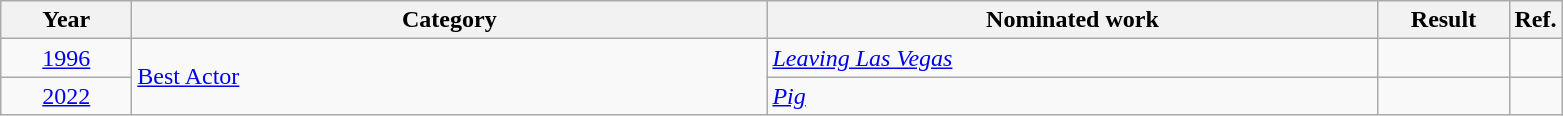<table class=wikitable>
<tr>
<th scope="col" style="width:5em;">Year</th>
<th scope="col" style="width:26em;">Category</th>
<th scope="col" style="width:25em;">Nominated work</th>
<th scope="col" style="width:5em;">Result</th>
<th>Ref.</th>
</tr>
<tr>
<td style="text-align:center;"><a href='#'>1996</a></td>
<td rowspan="2"><a href='#'>Best Actor</a></td>
<td><em><a href='#'>Leaving Las Vegas</a></em></td>
<td></td>
<td style="text-align:center;"></td>
</tr>
<tr>
<td style="text-align:center;"><a href='#'>2022</a></td>
<td><em><a href='#'>Pig</a></em></td>
<td></td>
<td style="text-align:center;"></td>
</tr>
</table>
